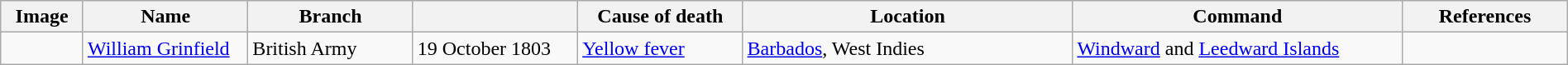<table class="wikitable"width=100%>
<tr>
<th style="width: 5%">Image</th>
<th style="width: 10%">Name</th>
<th style="width: 10%">Branch</th>
<th style="width: 10%"></th>
<th style="width: 10%">Cause of death</th>
<th style="width: 20%">Location</th>
<th style="width: 20%">Command</th>
<th style="width: 10%">References</th>
</tr>
<tr>
<td></td>
<td><a href='#'>William Grinfield</a></td>
<td>British Army</td>
<td>19 October 1803</td>
<td><a href='#'>Yellow fever</a></td>
<td><a href='#'>Barbados</a>, West Indies</td>
<td><a href='#'>Windward</a> and <a href='#'>Leedward Islands</a></td>
<td></td>
</tr>
</table>
